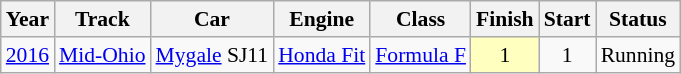<table class="wikitable" style="text-align:center; font-size:90%">
<tr>
<th>Year</th>
<th>Track</th>
<th>Car</th>
<th>Engine</th>
<th>Class</th>
<th>Finish</th>
<th>Start</th>
<th>Status</th>
</tr>
<tr>
<td><a href='#'>2016</a></td>
<td><a href='#'>Mid-Ohio</a></td>
<td><a href='#'>Mygale</a> SJ11</td>
<td><a href='#'>Honda Fit</a></td>
<td><a href='#'>Formula F</a></td>
<td style="background:#FFFFBF">1</td>
<td>1</td>
<td>Running</td>
</tr>
</table>
